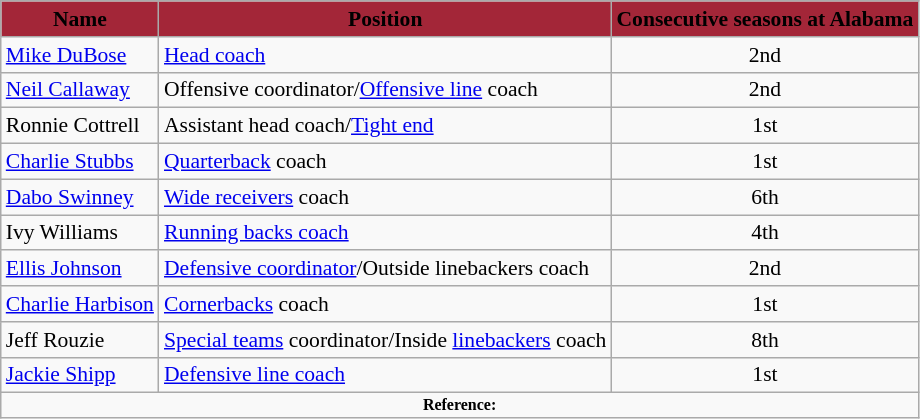<table class="wikitable" style="font-size:90%;">
<tr>
<th style="background:#A32638;"><span>Name</span></th>
<th style="background:#A32638;"><span>Position</span></th>
<th style="background:#A32638;"><span>Consecutive seasons at Alabama </span></th>
</tr>
<tr>
<td><a href='#'>Mike DuBose</a></td>
<td><a href='#'>Head coach</a></td>
<td align=center>2nd</td>
</tr>
<tr>
<td><a href='#'>Neil Callaway</a></td>
<td>Offensive coordinator/<a href='#'>Offensive line</a> coach</td>
<td align=center>2nd</td>
</tr>
<tr>
<td>Ronnie Cottrell</td>
<td>Assistant head coach/<a href='#'>Tight end</a></td>
<td align=center>1st</td>
</tr>
<tr>
<td><a href='#'>Charlie Stubbs</a></td>
<td><a href='#'>Quarterback</a> coach</td>
<td align=center>1st</td>
</tr>
<tr>
<td><a href='#'>Dabo Swinney</a></td>
<td><a href='#'>Wide receivers</a> coach</td>
<td align=center>6th</td>
</tr>
<tr>
<td>Ivy Williams</td>
<td><a href='#'>Running backs coach</a></td>
<td align=center>4th</td>
</tr>
<tr>
<td><a href='#'>Ellis Johnson</a></td>
<td><a href='#'>Defensive coordinator</a>/Outside linebackers coach</td>
<td align=center>2nd</td>
</tr>
<tr>
<td><a href='#'>Charlie Harbison</a></td>
<td><a href='#'>Cornerbacks</a> coach</td>
<td align=center>1st</td>
</tr>
<tr>
<td>Jeff Rouzie</td>
<td><a href='#'>Special teams</a> coordinator/Inside <a href='#'>linebackers</a> coach</td>
<td align=center>8th</td>
</tr>
<tr>
<td><a href='#'>Jackie Shipp</a></td>
<td><a href='#'>Defensive line coach</a></td>
<td align=center>1st</td>
</tr>
<tr>
<td colspan="4"  style="font-size:8pt; text-align:center;"><strong>Reference:</strong></td>
</tr>
</table>
